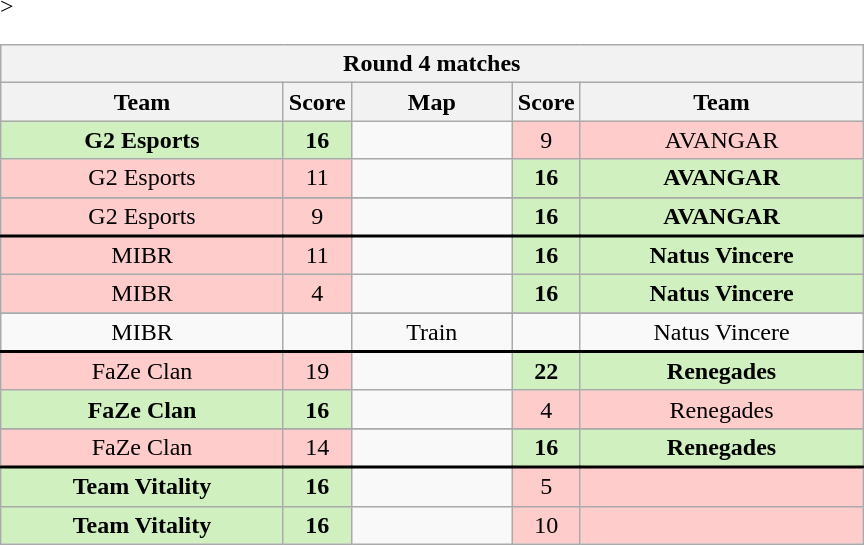<table class="wikitable" style="text-align: center;">
<tr>
<th colspan=5>Round 4 matches</th>
</tr>
<tr <noinclude>>
<th width="181px">Team</th>
<th width="20px">Score</th>
<th width="100px">Map</th>
<th width="20px">Score</th>
<th width="181px">Team</noinclude></th>
</tr>
<tr>
<td style="background: #D0F0C0;"><strong>G2 Esports</strong></td>
<td style="background: #D0F0C0;"><strong>16</strong></td>
<td></td>
<td style="background: #FFCCCC;">9</td>
<td style="background: #FFCCCC;">AVANGAR</td>
</tr>
<tr>
<td style="background: #FFCCCC;">G2 Esports</td>
<td style="background: #FFCCCC;">11</td>
<td></td>
<td style="background: #D0F0C0;"><strong>16</strong></td>
<td style="background: #D0F0C0;"><strong>AVANGAR</strong></td>
</tr>
<tr>
</tr>
<tr style="text-align:center;border-width:0 0 2px 0; border-style:solid;border-color:black;">
<td style="background: #FFCCCC;">G2 Esports</td>
<td style="background: #FFCCCC;">9</td>
<td></td>
<td style="background: #D0F0C0;"><strong>16</strong></td>
<td style="background: #D0F0C0;"><strong>AVANGAR</strong></td>
</tr>
<tr>
<td style="background: #FFCCCC;">MIBR</td>
<td style="background: #FFCCCC;">11</td>
<td></td>
<td style="background: #D0F0C0;"><strong>16</strong></td>
<td style="background: #D0F0C0;"><strong>Natus Vincere</strong></td>
</tr>
<tr>
<td style="background: #FFCCCC;">MIBR</td>
<td style="background: #FFCCCC;">4</td>
<td></td>
<td style="background: #D0F0C0;"><strong>16</strong></td>
<td style="background: #D0F0C0;"><strong>Natus Vincere</strong></td>
</tr>
<tr>
</tr>
<tr style="text-align:center;border-width:0 0 2px 0; border-style:solid;border-color:black;">
<td>MIBR</td>
<td></td>
<td>Train</td>
<td></td>
<td>Natus Vincere</td>
</tr>
<tr>
<td style="background: #FFCCCC;">FaZe Clan</td>
<td style="background: #FFCCCC;">19</td>
<td></td>
<td style="background: #D0F0C0;"><strong>22</strong></td>
<td style="background: #D0F0C0;"><strong>Renegades</strong></td>
</tr>
<tr>
<td style="background: #D0F0C0;"><strong>FaZe Clan</strong></td>
<td style="background: #D0F0C0;"><strong>16</strong></td>
<td></td>
<td style="background: #FFCCCC;">4</td>
<td style="background: #FFCCCC;">Renegades</td>
</tr>
<tr>
</tr>
<tr style="text-align:center;border-width:0 0 2px 0; border-style:solid;border-color:black;">
<td style="background: #FFCCCC;">FaZe Clan</td>
<td style="background: #FFCCCC;">14</td>
<td></td>
<td style="background: #D0F0C0;"><strong>16</strong></td>
<td style="background: #D0F0C0;"><strong>Renegades</strong></td>
</tr>
<tr>
<td style="background: #D0F0C0;"><strong>Team Vitality</strong></td>
<td style="background: #D0F0C0;"><strong>16</strong></td>
<td></td>
<td style="background: #FFCCCC;">5</td>
<td style="background: #FFCCCC;"></td>
</tr>
<tr>
<td style="background: #D0F0C0;"><strong>Team Vitality</strong></td>
<td style="background: #D0F0C0;"><strong>16</strong></td>
<td></td>
<td style="background: #FFCCCC;">10</td>
<td style="background: #FFCCCC;"></td>
</tr>
</table>
